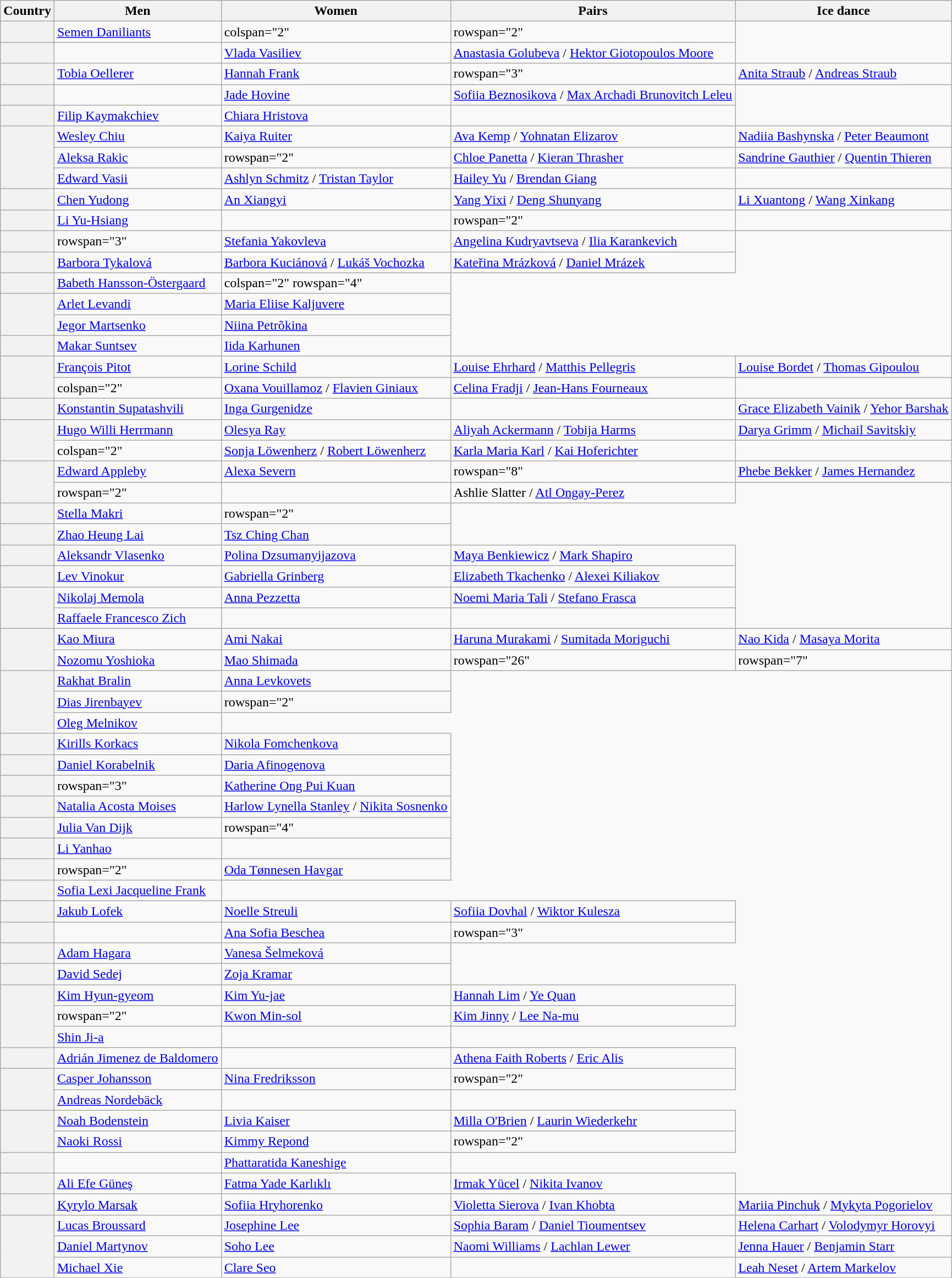<table class="wikitable unsortable" style="text-align:left;">
<tr>
<th scope="col">Country</th>
<th scope="col">Men</th>
<th scope="col">Women</th>
<th scope="col">Pairs</th>
<th scope="col">Ice dance</th>
</tr>
<tr>
<th scope="row" style="text-align:left"></th>
<td><a href='#'>Semen Daniliants</a></td>
<td>colspan="2" </td>
<td>rowspan="2" </td>
</tr>
<tr>
<th scope="row" style="text-align:left"></th>
<td></td>
<td><a href='#'>Vlada Vasiliev</a></td>
<td><a href='#'>Anastasia Golubeva</a> / <a href='#'>Hektor Giotopoulos Moore</a></td>
</tr>
<tr>
<th scope="row" style="text-align:left"></th>
<td><a href='#'>Tobia Oellerer</a></td>
<td><a href='#'>Hannah Frank</a></td>
<td>rowspan="3" </td>
<td><a href='#'>Anita Straub</a> / <a href='#'>Andreas Straub</a></td>
</tr>
<tr>
<th scope="row" style="text-align:left"></th>
<td></td>
<td><a href='#'>Jade Hovine</a></td>
<td><a href='#'>Sofiia Beznosikova</a> / <a href='#'>Max Archadi Brunovitch Leleu</a></td>
</tr>
<tr>
<th scope="row" style="text-align:left"></th>
<td><a href='#'>Filip Kaymakchiev</a></td>
<td><a href='#'>Chiara Hristova</a></td>
<td></td>
</tr>
<tr>
<th rowspan="3" scope="row" style="text-align:left"></th>
<td><a href='#'>Wesley Chiu</a></td>
<td><a href='#'>Kaiya Ruiter</a></td>
<td><a href='#'>Ava Kemp</a> / <a href='#'>Yohnatan Elizarov</a></td>
<td><a href='#'>Nadiia Bashynska</a> / <a href='#'>Peter Beaumont</a></td>
</tr>
<tr>
<td><a href='#'>Aleksa Rakic</a></td>
<td>rowspan="2" </td>
<td><a href='#'>Chloe Panetta</a> / <a href='#'>Kieran Thrasher</a></td>
<td><a href='#'>Sandrine Gauthier</a> / <a href='#'>Quentin Thieren</a></td>
</tr>
<tr>
<td><a href='#'>Edward Vasii</a></td>
<td><a href='#'>Ashlyn Schmitz</a> / <a href='#'>Tristan Taylor</a></td>
<td><a href='#'>Hailey Yu</a> / <a href='#'>Brendan Giang</a></td>
</tr>
<tr>
<th scope="row" style="text-align:left"></th>
<td><a href='#'>Chen Yudong</a></td>
<td><a href='#'>An Xiangyi</a></td>
<td><a href='#'>Yang Yixi</a> / <a href='#'>Deng Shunyang</a></td>
<td><a href='#'>Li Xuantong</a> / <a href='#'>Wang Xinkang</a></td>
</tr>
<tr>
<th scope="row" style="text-align:left"></th>
<td><a href='#'>Li Yu-Hsiang</a></td>
<td></td>
<td>rowspan="2" </td>
<td></td>
</tr>
<tr>
<th scope="row" style="text-align:left"></th>
<td>rowspan="3" </td>
<td><a href='#'>Stefania Yakovleva</a></td>
<td><a href='#'>Angelina Kudryavtseva</a> / <a href='#'>Ilia Karankevich</a></td>
</tr>
<tr>
<th scope="row" style="text-align:left"></th>
<td><a href='#'>Barbora Tykalová</a></td>
<td><a href='#'>Barbora Kuciánová</a> / <a href='#'>Lukáš Vochozka</a></td>
<td><a href='#'>Kateřina Mrázková</a> / <a href='#'>Daniel Mrázek</a></td>
</tr>
<tr>
<th scope="row" style="text-align:left"></th>
<td><a href='#'>Babeth Hansson-Östergaard</a></td>
<td>colspan="2" rowspan="4" </td>
</tr>
<tr>
<th rowspan="2" scope="row" style="text-align:left"></th>
<td><a href='#'>Arlet Levandi</a></td>
<td><a href='#'>Maria Eliise Kaljuvere</a></td>
</tr>
<tr>
<td><a href='#'>Jegor Martsenko</a></td>
<td><a href='#'>Niina Petrõkina</a></td>
</tr>
<tr>
<th scope="row" style="text-align:left"></th>
<td><a href='#'>Makar Suntsev</a></td>
<td><a href='#'>Iida Karhunen</a></td>
</tr>
<tr>
<th rowspan="2" scope="row" style="text-align:left"></th>
<td><a href='#'>François Pitot</a></td>
<td><a href='#'>Lorine Schild</a></td>
<td><a href='#'>Louise Ehrhard</a> / <a href='#'>Matthis Pellegris</a></td>
<td><a href='#'>Louise Bordet</a> / <a href='#'>Thomas Gipoulou</a></td>
</tr>
<tr>
<td>colspan="2" </td>
<td><a href='#'>Oxana Vouillamoz</a> / <a href='#'>Flavien Giniaux</a></td>
<td><a href='#'>Celina Fradji</a> / <a href='#'>Jean-Hans Fourneaux</a></td>
</tr>
<tr>
<th scope="row" style="text-align:left"></th>
<td><a href='#'>Konstantin Supatashvili</a></td>
<td><a href='#'>Inga Gurgenidze</a></td>
<td></td>
<td><a href='#'>Grace Elizabeth Vainik</a> / <a href='#'>Yehor Barshak</a></td>
</tr>
<tr>
<th rowspan="2" scope="row" style="text-align:left"></th>
<td><a href='#'>Hugo Willi Herrmann</a></td>
<td><a href='#'>Olesya Ray</a></td>
<td><a href='#'>Aliyah Ackermann</a> / <a href='#'>Tobija Harms</a></td>
<td><a href='#'>Darya Grimm</a> / <a href='#'>Michail Savitskiy</a></td>
</tr>
<tr>
<td>colspan="2" </td>
<td><a href='#'>Sonja Löwenherz</a> / <a href='#'>Robert Löwenherz</a></td>
<td><a href='#'>Karla Maria Karl</a> / <a href='#'>Kai Hoferichter</a></td>
</tr>
<tr>
<th rowspan="2" scope="row" style="text-align:left"></th>
<td><a href='#'>Edward Appleby</a></td>
<td><a href='#'>Alexa Severn</a></td>
<td>rowspan="8" </td>
<td><a href='#'>Phebe Bekker</a> / <a href='#'>James Hernandez</a></td>
</tr>
<tr>
<td>rowspan="2" </td>
<td></td>
<td>Ashlie Slatter / <a href='#'>Atl Ongay-Perez</a></td>
</tr>
<tr>
<th scope="row" style="text-align:left"></th>
<td><a href='#'>Stella Makri</a></td>
<td>rowspan="2" </td>
</tr>
<tr>
<th scope="row" style="text-align:left"></th>
<td><a href='#'>Zhao Heung Lai</a></td>
<td><a href='#'>Tsz Ching Chan</a></td>
</tr>
<tr>
<th scope="row" style="text-align:left"></th>
<td><a href='#'>Aleksandr Vlasenko</a></td>
<td><a href='#'>Polina Dzsumanyijazova</a></td>
<td><a href='#'>Maya Benkiewicz</a> / <a href='#'>Mark Shapiro</a></td>
</tr>
<tr>
<th scope="row" style="text-align:left"></th>
<td><a href='#'>Lev Vinokur</a></td>
<td><a href='#'>Gabriella Grinberg</a></td>
<td><a href='#'>Elizabeth Tkachenko</a> / <a href='#'>Alexei Kiliakov</a></td>
</tr>
<tr>
<th rowspan="2" scope="row" style="text-align:left"></th>
<td><a href='#'>Nikolaj Memola</a></td>
<td><a href='#'>Anna Pezzetta</a></td>
<td><a href='#'>Noemi Maria Tali</a> / <a href='#'>Stefano Frasca</a></td>
</tr>
<tr>
<td><a href='#'>Raffaele Francesco Zich</a></td>
<td></td>
<td></td>
</tr>
<tr>
<th rowspan="2" scope="row" style="text-align:left"></th>
<td><a href='#'>Kao Miura</a></td>
<td><a href='#'>Ami Nakai</a></td>
<td><a href='#'>Haruna Murakami</a> / <a href='#'>Sumitada Moriguchi</a></td>
<td><a href='#'>Nao Kida</a> / <a href='#'>Masaya Morita</a></td>
</tr>
<tr>
<td><a href='#'>Nozomu Yoshioka</a></td>
<td><a href='#'>Mao Shimada</a></td>
<td>rowspan="26" </td>
<td>rowspan="7" </td>
</tr>
<tr>
<th rowspan="3" scope="row" style="text-align:left"></th>
<td><a href='#'>Rakhat Bralin</a></td>
<td><a href='#'>Anna Levkovets</a></td>
</tr>
<tr>
<td><a href='#'>Dias Jirenbayev</a></td>
<td>rowspan="2" </td>
</tr>
<tr>
<td><a href='#'>Oleg Melnikov</a></td>
</tr>
<tr>
<th scope="row" style="text-align:left"></th>
<td><a href='#'>Kirills Korkacs</a></td>
<td><a href='#'>Nikola Fomchenkova</a></td>
</tr>
<tr>
<th scope="row" style="text-align:left"></th>
<td><a href='#'>Daniel Korabelnik</a></td>
<td><a href='#'>Daria Afinogenova</a></td>
</tr>
<tr>
<th scope="row" style="text-align:left"></th>
<td>rowspan="3" </td>
<td><a href='#'>Katherine Ong Pui Kuan</a></td>
</tr>
<tr>
<th scope="row" style="text-align:left"></th>
<td><a href='#'>Natalia Acosta Moises</a></td>
<td><a href='#'>Harlow Lynella Stanley</a> / <a href='#'>Nikita Sosnenko</a></td>
</tr>
<tr>
<th scope="row" style="text-align:left"></th>
<td><a href='#'>Julia Van Dijk</a></td>
<td>rowspan="4" </td>
</tr>
<tr>
<th scope="row" style="text-align:left"></th>
<td><a href='#'>Li Yanhao</a></td>
<td></td>
</tr>
<tr>
<th scope="row" style="text-align:left"></th>
<td>rowspan="2" </td>
<td><a href='#'>Oda Tønnesen Havgar</a></td>
</tr>
<tr>
<th scope="row" style="text-align:left"></th>
<td><a href='#'>Sofia Lexi Jacqueline Frank</a></td>
</tr>
<tr>
<th scope="row" style="text-align:left"></th>
<td><a href='#'>Jakub Lofek</a></td>
<td><a href='#'>Noelle Streuli</a></td>
<td><a href='#'>Sofiia Dovhal</a> / <a href='#'>Wiktor Kulesza</a></td>
</tr>
<tr>
<th scope="row" style="text-align:left"></th>
<td></td>
<td><a href='#'>Ana Sofia Beschea</a></td>
<td>rowspan="3" </td>
</tr>
<tr>
<th scope="row" style="text-align:left"></th>
<td><a href='#'>Adam Hagara</a></td>
<td><a href='#'>Vanesa Šelmeková</a></td>
</tr>
<tr>
<th scope="row" style="text-align:left"></th>
<td><a href='#'>David Sedej</a></td>
<td><a href='#'>Zoja Kramar</a></td>
</tr>
<tr>
<th rowspan="3" scope="row" style="text-align:left"></th>
<td><a href='#'>Kim Hyun-gyeom</a></td>
<td><a href='#'>Kim Yu-jae</a></td>
<td><a href='#'>Hannah Lim</a> / <a href='#'>Ye Quan</a></td>
</tr>
<tr>
<td>rowspan="2" </td>
<td><a href='#'>Kwon Min-sol</a></td>
<td><a href='#'>Kim Jinny</a> / <a href='#'>Lee Na-mu</a></td>
</tr>
<tr>
<td><a href='#'>Shin Ji-a</a></td>
<td></td>
</tr>
<tr>
<th scope="row" style="text-align:left"></th>
<td><a href='#'>Adrián Jimenez de Baldomero</a></td>
<td></td>
<td><a href='#'>Athena Faith Roberts</a> / <a href='#'>Eric Alis</a></td>
</tr>
<tr>
<th rowspan="2" scope="row" style="text-align:left"></th>
<td><a href='#'>Casper Johansson</a></td>
<td><a href='#'>Nina Fredriksson</a></td>
<td>rowspan="2" </td>
</tr>
<tr>
<td><a href='#'>Andreas Nordebäck</a></td>
<td></td>
</tr>
<tr>
<th rowspan="2" scope="row" style="text-align:left"></th>
<td><a href='#'>Noah Bodenstein</a></td>
<td><a href='#'>Livia Kaiser</a></td>
<td><a href='#'>Milla O'Brien</a> / <a href='#'>Laurin Wiederkehr</a></td>
</tr>
<tr>
<td><a href='#'>Naoki Rossi</a></td>
<td><a href='#'>Kimmy Repond</a></td>
<td>rowspan="2" </td>
</tr>
<tr>
<th scope="row" style="text-align:left"></th>
<td></td>
<td><a href='#'>Phattaratida Kaneshige</a></td>
</tr>
<tr>
<th scope="row" style="text-align:left"></th>
<td><a href='#'>Ali Efe Güneş</a></td>
<td><a href='#'>Fatma Yade Karlıklı</a></td>
<td><a href='#'>Irmak Yücel</a> / <a href='#'>Nikita Ivanov</a></td>
</tr>
<tr>
<th scope="row" style="text-align:left"></th>
<td><a href='#'>Kyrylo Marsak</a></td>
<td><a href='#'>Sofiia Hryhorenko</a></td>
<td><a href='#'>Violetta Sierova</a> / <a href='#'>Ivan Khobta</a></td>
<td><a href='#'>Mariia Pinchuk</a> / <a href='#'>Mykyta Pogorielov</a></td>
</tr>
<tr>
<th rowspan="3" scope="row" style="text-align:left"></th>
<td><a href='#'>Lucas Broussard</a></td>
<td><a href='#'>Josephine Lee</a></td>
<td><a href='#'>Sophia Baram</a> / <a href='#'>Daniel Tioumentsev</a></td>
<td><a href='#'>Helena Carhart</a> / <a href='#'>Volodymyr Horovyi</a></td>
</tr>
<tr>
<td><a href='#'>Daniel Martynov</a></td>
<td><a href='#'>Soho Lee</a></td>
<td><a href='#'>Naomi Williams</a> / <a href='#'>Lachlan Lewer</a></td>
<td><a href='#'>Jenna Hauer</a> / <a href='#'>Benjamin Starr</a></td>
</tr>
<tr>
<td><a href='#'>Michael Xie</a></td>
<td><a href='#'>Clare Seo</a></td>
<td></td>
<td><a href='#'>Leah Neset</a> / <a href='#'>Artem Markelov</a></td>
</tr>
</table>
